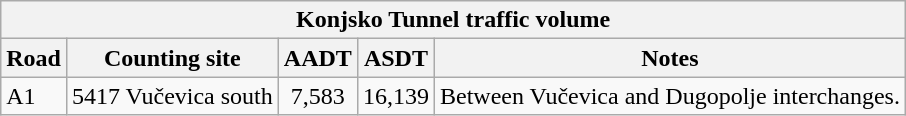<table class="wikitable">
<tr>
<td colspan=5 bgcolor="#f2f2f2" align=center style=margin-top:15><strong>Konjsko Tunnel traffic volume</strong></td>
</tr>
<tr>
<td align=center bgcolor="#f2f2f2"><strong>Road</strong></td>
<td align=center bgcolor="#f2f2f2"><strong>Counting site</strong></td>
<td align=center bgcolor="#f2f2f2"><strong>AADT</strong></td>
<td align=center bgcolor="#f2f2f2"><strong>ASDT</strong></td>
<td align=center bgcolor="#f2f2f2"><strong>Notes</strong></td>
</tr>
<tr>
<td> A1</td>
<td>5417 Vučevica south</td>
<td align=center>7,583</td>
<td align=center>16,139</td>
<td>Between Vučevica and Dugopolje interchanges.</td>
</tr>
</table>
